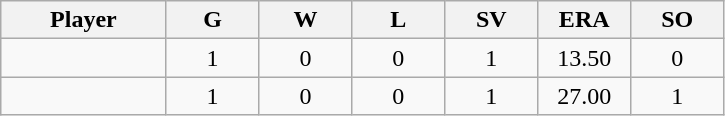<table class="wikitable sortable">
<tr>
<th bgcolor="#DDDDFF" width="16%">Player</th>
<th bgcolor="#DDDDFF" width="9%">G</th>
<th bgcolor="#DDDDFF" width="9%">W</th>
<th bgcolor="#DDDDFF" width="9%">L</th>
<th bgcolor="#DDDDFF" width="9%">SV</th>
<th bgcolor="#DDDDFF" width="9%">ERA</th>
<th bgcolor="#DDDDFF" width="9%">SO</th>
</tr>
<tr align="center">
<td></td>
<td>1</td>
<td>0</td>
<td>0</td>
<td>1</td>
<td>13.50</td>
<td>0</td>
</tr>
<tr align="center">
<td></td>
<td>1</td>
<td>0</td>
<td>0</td>
<td>1</td>
<td>27.00</td>
<td>1</td>
</tr>
</table>
